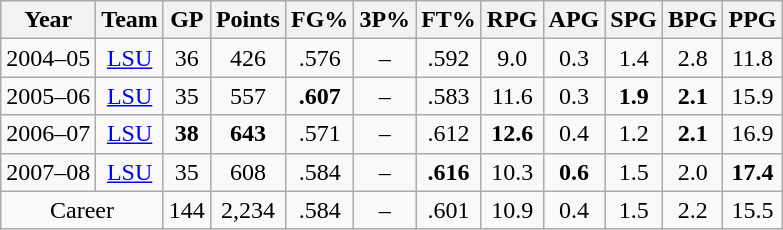<table class="wikitable" style="text-align:center">
<tr>
<th>Year</th>
<th>Team</th>
<th>GP</th>
<th>Points</th>
<th>FG%</th>
<th>3P%</th>
<th>FT%</th>
<th>RPG</th>
<th>APG</th>
<th>SPG</th>
<th>BPG</th>
<th>PPG</th>
</tr>
<tr>
<td>2004–05</td>
<td><a href='#'>LSU</a></td>
<td>36</td>
<td>426</td>
<td>.576</td>
<td>–</td>
<td>.592</td>
<td>9.0</td>
<td>0.3</td>
<td>1.4</td>
<td>2.8</td>
<td>11.8</td>
</tr>
<tr>
<td>2005–06</td>
<td><a href='#'>LSU</a></td>
<td>35</td>
<td>557</td>
<td><strong>.607</strong></td>
<td>–</td>
<td>.583</td>
<td>11.6</td>
<td>0.3</td>
<td><strong>1.9</strong></td>
<td><strong>2.1</strong></td>
<td>15.9</td>
</tr>
<tr>
<td>2006–07</td>
<td><a href='#'>LSU</a></td>
<td><strong>38</strong></td>
<td><strong>643</strong></td>
<td>.571</td>
<td>–</td>
<td>.612</td>
<td><strong>12.6</strong></td>
<td>0.4</td>
<td>1.2</td>
<td><strong>2.1</strong></td>
<td>16.9</td>
</tr>
<tr>
<td>2007–08</td>
<td><a href='#'>LSU</a></td>
<td>35</td>
<td>608</td>
<td>.584</td>
<td>–</td>
<td><strong>.616</strong></td>
<td>10.3</td>
<td><strong>0.6</strong></td>
<td>1.5</td>
<td>2.0</td>
<td><strong>17.4</strong></td>
</tr>
<tr>
<td colspan=2>Career</td>
<td>144</td>
<td>2,234</td>
<td>.584</td>
<td>–</td>
<td>.601</td>
<td>10.9</td>
<td>0.4</td>
<td>1.5</td>
<td>2.2</td>
<td>15.5</td>
</tr>
</table>
